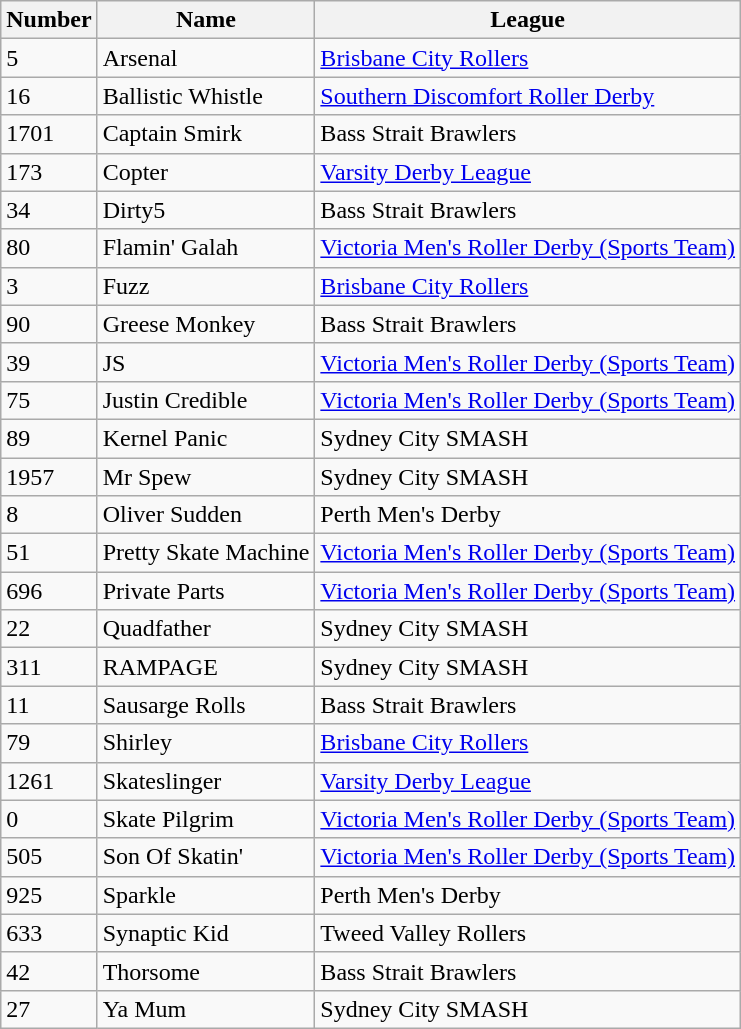<table class="wikitable sortable">
<tr>
<th>Number</th>
<th>Name</th>
<th>League</th>
</tr>
<tr>
<td>5</td>
<td>Arsenal</td>
<td><a href='#'>Brisbane City Rollers</a></td>
</tr>
<tr>
<td>16</td>
<td>Ballistic Whistle</td>
<td><a href='#'>Southern Discomfort Roller Derby</a></td>
</tr>
<tr>
<td>1701</td>
<td>Captain Smirk</td>
<td>Bass Strait Brawlers</td>
</tr>
<tr>
<td>173</td>
<td>Copter</td>
<td><a href='#'>Varsity Derby League</a></td>
</tr>
<tr>
<td>34</td>
<td>Dirty5</td>
<td>Bass Strait Brawlers</td>
</tr>
<tr>
<td>80</td>
<td>Flamin' Galah</td>
<td><a href='#'>Victoria Men's Roller Derby (Sports Team)</a></td>
</tr>
<tr>
<td>3</td>
<td>Fuzz</td>
<td><a href='#'>Brisbane City Rollers</a></td>
</tr>
<tr>
<td>90</td>
<td>Greese Monkey</td>
<td>Bass Strait Brawlers</td>
</tr>
<tr>
<td>39</td>
<td>JS</td>
<td><a href='#'>Victoria Men's Roller Derby (Sports Team)</a></td>
</tr>
<tr>
<td>75</td>
<td>Justin Credible</td>
<td><a href='#'>Victoria Men's Roller Derby (Sports Team)</a></td>
</tr>
<tr>
<td>89</td>
<td>Kernel Panic</td>
<td>Sydney City SMASH</td>
</tr>
<tr>
<td>1957</td>
<td>Mr Spew</td>
<td>Sydney City SMASH</td>
</tr>
<tr>
<td>8</td>
<td>Oliver Sudden</td>
<td>Perth Men's Derby</td>
</tr>
<tr>
<td>51</td>
<td>Pretty Skate Machine</td>
<td><a href='#'>Victoria Men's Roller Derby (Sports Team)</a></td>
</tr>
<tr>
<td>696</td>
<td>Private Parts</td>
<td><a href='#'>Victoria Men's Roller Derby (Sports Team)</a></td>
</tr>
<tr>
<td>22</td>
<td>Quadfather</td>
<td>Sydney City SMASH</td>
</tr>
<tr>
<td>311</td>
<td>RAMPAGE</td>
<td>Sydney City SMASH</td>
</tr>
<tr>
<td>11</td>
<td>Sausarge Rolls</td>
<td>Bass Strait Brawlers</td>
</tr>
<tr>
<td>79</td>
<td>Shirley</td>
<td><a href='#'>Brisbane City Rollers</a></td>
</tr>
<tr>
<td>1261</td>
<td>Skateslinger</td>
<td><a href='#'>Varsity Derby League</a></td>
</tr>
<tr>
<td>0</td>
<td>Skate Pilgrim</td>
<td><a href='#'>Victoria Men's Roller Derby (Sports Team)</a></td>
</tr>
<tr>
<td>505</td>
<td>Son Of Skatin'</td>
<td><a href='#'>Victoria Men's Roller Derby (Sports Team)</a></td>
</tr>
<tr>
<td>925</td>
<td>Sparkle</td>
<td>Perth Men's Derby</td>
</tr>
<tr>
<td>633</td>
<td>Synaptic Kid</td>
<td>Tweed Valley Rollers</td>
</tr>
<tr>
<td>42</td>
<td>Thorsome</td>
<td>Bass Strait Brawlers</td>
</tr>
<tr>
<td>27</td>
<td>Ya Mum</td>
<td>Sydney City SMASH</td>
</tr>
</table>
